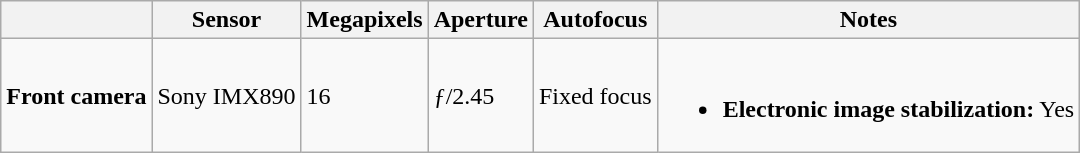<table class="wikitable mw-collapsible mw-collapsed">
<tr>
<th></th>
<th>Sensor</th>
<th>Megapixels</th>
<th>Aperture</th>
<th>Autofocus</th>
<th>Notes</th>
</tr>
<tr>
<td><strong>Front camera</strong></td>
<td>Sony IMX890</td>
<td>16</td>
<td>ƒ/2.45</td>
<td>Fixed focus</td>
<td><br><ul><li><strong>Electronic image stabilization:</strong> Yes</li></ul></td>
</tr>
</table>
